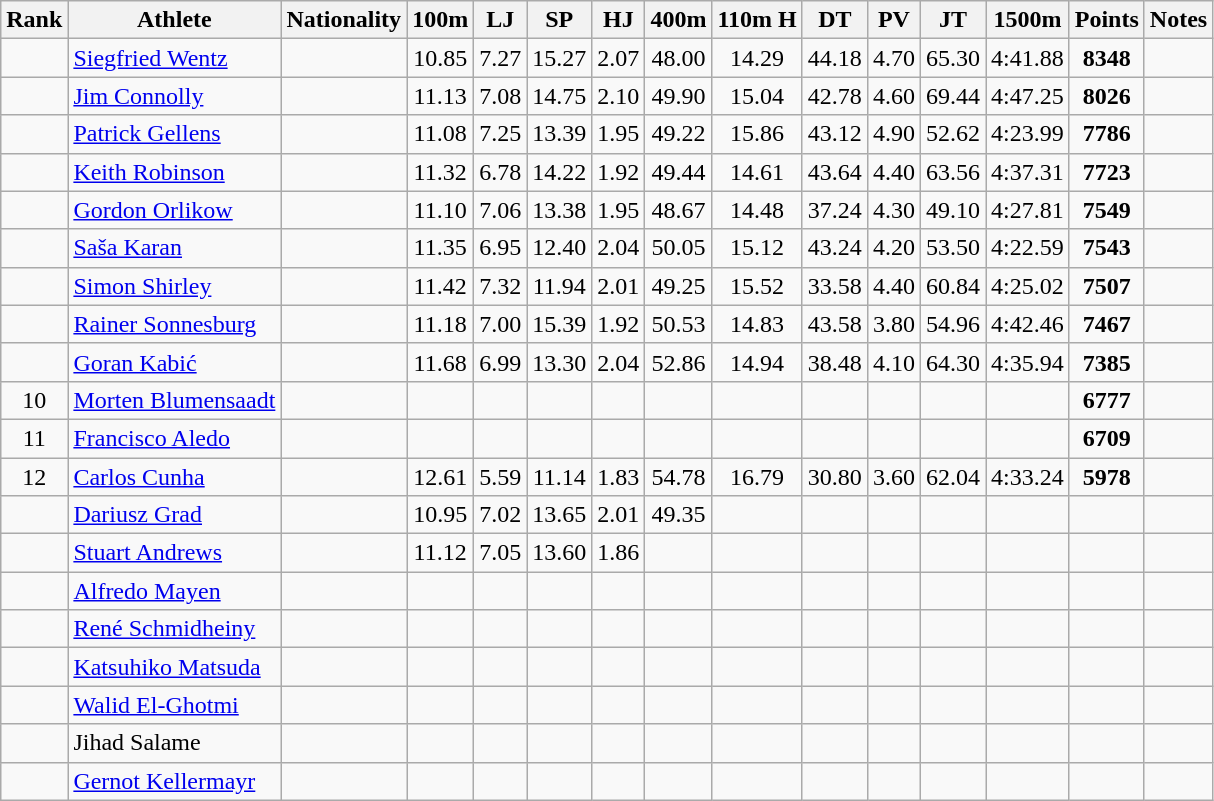<table class="wikitable sortable" style="text-align:center">
<tr>
<th>Rank</th>
<th>Athlete</th>
<th>Nationality</th>
<th>100m</th>
<th>LJ</th>
<th>SP</th>
<th>HJ</th>
<th>400m</th>
<th>110m H</th>
<th>DT</th>
<th>PV</th>
<th>JT</th>
<th>1500m</th>
<th>Points</th>
<th>Notes</th>
</tr>
<tr>
<td></td>
<td align=left><a href='#'>Siegfried Wentz</a></td>
<td align=left></td>
<td>10.85</td>
<td>7.27</td>
<td>15.27</td>
<td>2.07</td>
<td>48.00</td>
<td>14.29</td>
<td>44.18</td>
<td>4.70</td>
<td>65.30</td>
<td>4:41.88</td>
<td><strong>8348</strong></td>
<td></td>
</tr>
<tr>
<td></td>
<td align=left><a href='#'>Jim Connolly</a></td>
<td align=left></td>
<td>11.13</td>
<td>7.08</td>
<td>14.75</td>
<td>2.10</td>
<td>49.90</td>
<td>15.04</td>
<td>42.78</td>
<td>4.60</td>
<td>69.44</td>
<td>4:47.25</td>
<td><strong>8026</strong></td>
<td></td>
</tr>
<tr>
<td></td>
<td align=left><a href='#'>Patrick Gellens</a></td>
<td align=left></td>
<td>11.08</td>
<td>7.25</td>
<td>13.39</td>
<td>1.95</td>
<td>49.22</td>
<td>15.86</td>
<td>43.12</td>
<td>4.90</td>
<td>52.62</td>
<td>4:23.99</td>
<td><strong>7786</strong></td>
<td></td>
</tr>
<tr>
<td></td>
<td align=left><a href='#'>Keith Robinson</a></td>
<td align=left></td>
<td>11.32</td>
<td>6.78</td>
<td>14.22</td>
<td>1.92</td>
<td>49.44</td>
<td>14.61</td>
<td>43.64</td>
<td>4.40</td>
<td>63.56</td>
<td>4:37.31</td>
<td><strong>7723</strong></td>
<td></td>
</tr>
<tr>
<td></td>
<td align=left><a href='#'>Gordon Orlikow</a></td>
<td align=left></td>
<td>11.10</td>
<td>7.06</td>
<td>13.38</td>
<td>1.95</td>
<td>48.67</td>
<td>14.48</td>
<td>37.24</td>
<td>4.30</td>
<td>49.10</td>
<td>4:27.81</td>
<td><strong>7549</strong></td>
<td></td>
</tr>
<tr>
<td></td>
<td align=left><a href='#'>Saša Karan</a></td>
<td align=left></td>
<td>11.35</td>
<td>6.95</td>
<td>12.40</td>
<td>2.04</td>
<td>50.05</td>
<td>15.12</td>
<td>43.24</td>
<td>4.20</td>
<td>53.50</td>
<td>4:22.59</td>
<td><strong>7543</strong></td>
<td></td>
</tr>
<tr>
<td></td>
<td align=left><a href='#'>Simon Shirley</a></td>
<td align=left></td>
<td>11.42</td>
<td>7.32</td>
<td>11.94</td>
<td>2.01</td>
<td>49.25</td>
<td>15.52</td>
<td>33.58</td>
<td>4.40</td>
<td>60.84</td>
<td>4:25.02</td>
<td><strong>7507</strong></td>
<td></td>
</tr>
<tr>
<td></td>
<td align=left><a href='#'>Rainer Sonnesburg</a></td>
<td align=left></td>
<td>11.18</td>
<td>7.00</td>
<td>15.39</td>
<td>1.92</td>
<td>50.53</td>
<td>14.83</td>
<td>43.58</td>
<td>3.80</td>
<td>54.96</td>
<td>4:42.46</td>
<td><strong>7467</strong></td>
<td></td>
</tr>
<tr>
<td></td>
<td align=left><a href='#'>Goran Kabić</a></td>
<td align=left></td>
<td>11.68</td>
<td>6.99</td>
<td>13.30</td>
<td>2.04</td>
<td>52.86</td>
<td>14.94</td>
<td>38.48</td>
<td>4.10</td>
<td>64.30</td>
<td>4:35.94</td>
<td><strong>7385</strong></td>
<td></td>
</tr>
<tr>
<td>10</td>
<td align=left><a href='#'>Morten Blumensaadt</a></td>
<td align=left></td>
<td></td>
<td></td>
<td></td>
<td></td>
<td></td>
<td></td>
<td></td>
<td></td>
<td></td>
<td></td>
<td><strong>6777</strong></td>
<td></td>
</tr>
<tr>
<td>11</td>
<td align=left><a href='#'>Francisco Aledo</a></td>
<td align=left></td>
<td></td>
<td></td>
<td></td>
<td></td>
<td></td>
<td></td>
<td></td>
<td></td>
<td></td>
<td></td>
<td><strong>6709</strong></td>
<td></td>
</tr>
<tr>
<td>12</td>
<td align=left><a href='#'>Carlos Cunha</a></td>
<td align=left></td>
<td>12.61</td>
<td>5.59</td>
<td>11.14</td>
<td>1.83</td>
<td>54.78</td>
<td>16.79</td>
<td>30.80</td>
<td>3.60</td>
<td>62.04</td>
<td>4:33.24</td>
<td><strong>5978</strong></td>
<td></td>
</tr>
<tr>
<td></td>
<td align=left><a href='#'>Dariusz Grad</a></td>
<td align=left></td>
<td>10.95</td>
<td>7.02</td>
<td>13.65</td>
<td>2.01</td>
<td>49.35</td>
<td></td>
<td></td>
<td></td>
<td></td>
<td></td>
<td><strong></strong></td>
<td></td>
</tr>
<tr>
<td></td>
<td align=left><a href='#'>Stuart Andrews</a></td>
<td align=left></td>
<td>11.12</td>
<td>7.05</td>
<td>13.60</td>
<td>1.86</td>
<td></td>
<td></td>
<td></td>
<td></td>
<td></td>
<td></td>
<td><strong></strong></td>
<td></td>
</tr>
<tr>
<td></td>
<td align=left><a href='#'>Alfredo Mayen</a></td>
<td align=left></td>
<td></td>
<td></td>
<td></td>
<td></td>
<td></td>
<td></td>
<td></td>
<td></td>
<td></td>
<td></td>
<td><strong></strong></td>
<td></td>
</tr>
<tr>
<td></td>
<td align=left><a href='#'>René Schmidheiny</a></td>
<td align=left></td>
<td></td>
<td></td>
<td></td>
<td></td>
<td></td>
<td></td>
<td></td>
<td></td>
<td></td>
<td></td>
<td><strong></strong></td>
<td></td>
</tr>
<tr>
<td></td>
<td align=left><a href='#'>Katsuhiko Matsuda</a></td>
<td align=left></td>
<td></td>
<td></td>
<td></td>
<td></td>
<td></td>
<td></td>
<td></td>
<td></td>
<td></td>
<td></td>
<td><strong></strong></td>
<td></td>
</tr>
<tr>
<td></td>
<td align=left><a href='#'>Walid El-Ghotmi</a></td>
<td align=left></td>
<td></td>
<td></td>
<td></td>
<td></td>
<td></td>
<td></td>
<td></td>
<td></td>
<td></td>
<td></td>
<td><strong></strong></td>
<td></td>
</tr>
<tr>
<td></td>
<td align=left>Jihad Salame</td>
<td align=left></td>
<td></td>
<td></td>
<td></td>
<td></td>
<td></td>
<td></td>
<td></td>
<td></td>
<td></td>
<td></td>
<td><strong></strong></td>
<td></td>
</tr>
<tr>
<td></td>
<td align=left><a href='#'>Gernot Kellermayr</a></td>
<td align=left></td>
<td></td>
<td></td>
<td></td>
<td></td>
<td></td>
<td></td>
<td></td>
<td></td>
<td></td>
<td></td>
<td><strong></strong></td>
<td></td>
</tr>
</table>
